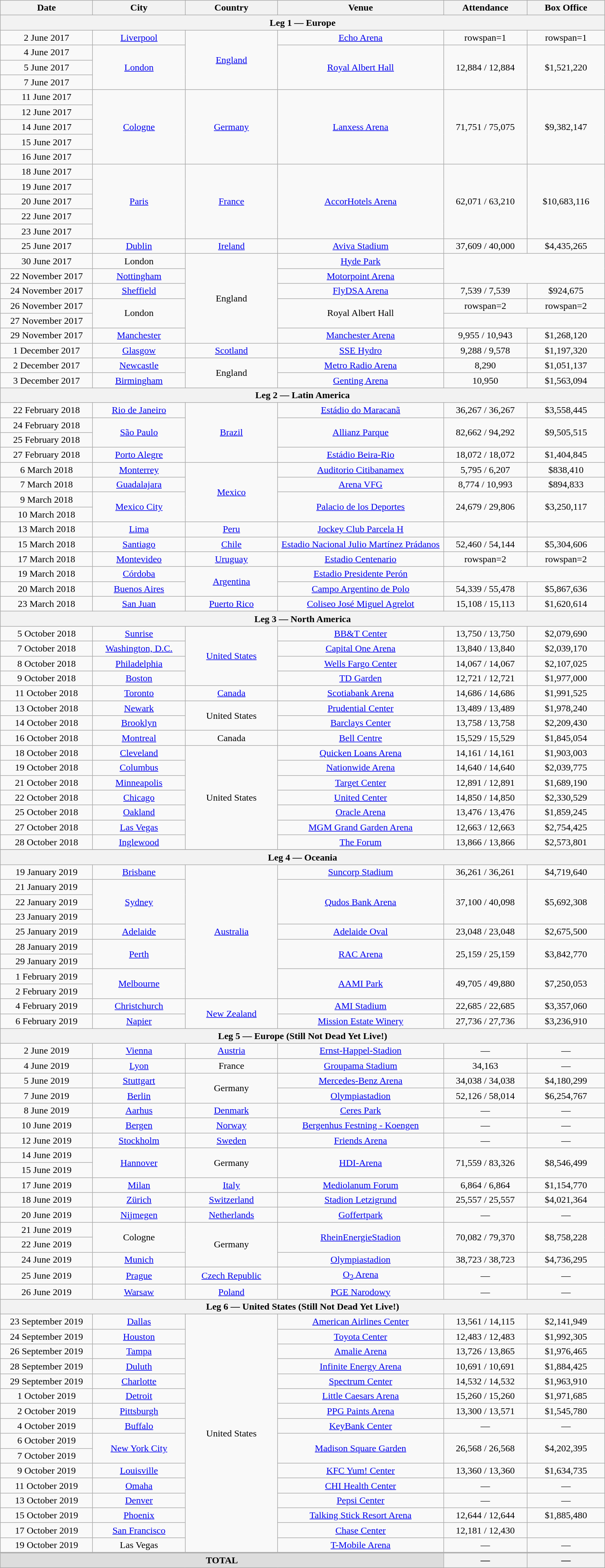<table class="wikitable" style="text-align:center;">
<tr>
<th width="150">Date</th>
<th width="150">City</th>
<th width="150">Country</th>
<th width="275">Venue</th>
<th width="135">Attendance</th>
<th width="125">Box Office</th>
</tr>
<tr>
<th colspan="7">Leg 1 — Europe</th>
</tr>
<tr>
<td>2 June 2017</td>
<td><a href='#'>Liverpool</a></td>
<td rowspan="4"><a href='#'>England</a></td>
<td><a href='#'>Echo Arena</a></td>
<td>rowspan=1 </td>
<td>rowspan=1 </td>
</tr>
<tr>
<td>4 June 2017</td>
<td rowspan="3"><a href='#'>London</a></td>
<td rowspan="3"><a href='#'>Royal Albert Hall</a></td>
<td rowspan="3">12,884 / 12,884</td>
<td rowspan="3">$1,521,220</td>
</tr>
<tr>
<td>5 June 2017</td>
</tr>
<tr>
<td>7 June 2017</td>
</tr>
<tr>
<td>11 June 2017</td>
<td rowspan="5"><a href='#'>Cologne</a></td>
<td rowspan="5"><a href='#'>Germany</a></td>
<td rowspan="5"><a href='#'>Lanxess Arena</a></td>
<td rowspan="5">71,751 / 75,075</td>
<td rowspan="5">$9,382,147</td>
</tr>
<tr>
<td>12 June 2017</td>
</tr>
<tr>
<td>14 June 2017</td>
</tr>
<tr>
<td>15 June 2017</td>
</tr>
<tr>
<td>16 June 2017</td>
</tr>
<tr>
<td>18 June 2017</td>
<td rowspan="5"><a href='#'>Paris</a></td>
<td rowspan="5"><a href='#'>France</a></td>
<td rowspan="5"><a href='#'>AccorHotels Arena</a></td>
<td rowspan="5">62,071 / 63,210</td>
<td rowspan="5">$10,683,116</td>
</tr>
<tr>
<td>19 June 2017</td>
</tr>
<tr>
<td>20 June 2017</td>
</tr>
<tr>
<td>22 June 2017</td>
</tr>
<tr>
<td>23 June 2017</td>
</tr>
<tr>
<td>25 June 2017</td>
<td><a href='#'>Dublin</a></td>
<td><a href='#'>Ireland</a></td>
<td><a href='#'>Aviva Stadium</a></td>
<td>37,609 / 40,000</td>
<td>$4,435,265</td>
</tr>
<tr>
<td>30 June 2017</td>
<td>London</td>
<td rowspan="6">England</td>
<td><a href='#'>Hyde Park</a></td>
</tr>
<tr>
<td>22 November 2017</td>
<td><a href='#'>Nottingham</a></td>
<td><a href='#'>Motorpoint Arena</a></td>
</tr>
<tr>
<td>24 November 2017</td>
<td><a href='#'>Sheffield</a></td>
<td><a href='#'>FlyDSA Arena</a></td>
<td rowspan="1">7,539 / 7,539</td>
<td rowspan="1">$924,675</td>
</tr>
<tr>
<td>26 November 2017</td>
<td rowspan="2">London</td>
<td rowspan="2">Royal Albert Hall</td>
<td>rowspan=2 </td>
<td>rowspan=2 </td>
</tr>
<tr>
<td>27 November 2017</td>
</tr>
<tr>
<td>29 November 2017</td>
<td><a href='#'>Manchester</a></td>
<td><a href='#'>Manchester Arena</a></td>
<td>9,955 / 10,943</td>
<td>$1,268,120</td>
</tr>
<tr>
<td>1 December 2017</td>
<td><a href='#'>Glasgow</a></td>
<td><a href='#'>Scotland</a></td>
<td><a href='#'>SSE Hydro</a></td>
<td>9,288 / 9,578</td>
<td>$1,197,320</td>
</tr>
<tr>
<td>2 December 2017</td>
<td><a href='#'>Newcastle</a></td>
<td rowspan="2">England</td>
<td><a href='#'>Metro Radio Arena</a></td>
<td>8,290</td>
<td>$1,051,137</td>
</tr>
<tr>
<td>3 December 2017</td>
<td><a href='#'>Birmingham</a></td>
<td><a href='#'>Genting Arena</a></td>
<td>10,950</td>
<td>$1,563,094</td>
</tr>
<tr>
<th colspan="7">Leg 2 — Latin America</th>
</tr>
<tr>
<td>22 February 2018</td>
<td><a href='#'>Rio de Janeiro</a></td>
<td rowspan="4"><a href='#'>Brazil</a></td>
<td><a href='#'>Estádio do Maracanã</a></td>
<td>36,267 / 36,267</td>
<td>$3,558,445</td>
</tr>
<tr>
<td>24 February 2018</td>
<td rowspan="2"><a href='#'>São Paulo</a></td>
<td rowspan="2"><a href='#'>Allianz Parque</a></td>
<td rowspan="2">82,662 / 94,292</td>
<td rowspan="2">$9,505,515</td>
</tr>
<tr>
<td>25 February 2018</td>
</tr>
<tr>
<td>27 February 2018</td>
<td><a href='#'>Porto Alegre</a></td>
<td><a href='#'>Estádio Beira-Rio</a></td>
<td>18,072 / 18,072</td>
<td>$1,404,845</td>
</tr>
<tr>
<td>6 March 2018</td>
<td><a href='#'>Monterrey</a></td>
<td rowspan="4"><a href='#'>Mexico</a></td>
<td><a href='#'>Auditorio Citibanamex</a></td>
<td>5,795 / 6,207</td>
<td>$838,410</td>
</tr>
<tr>
<td>7 March 2018</td>
<td><a href='#'>Guadalajara</a></td>
<td><a href='#'>Arena VFG</a></td>
<td>8,774 / 10,993</td>
<td>$894,833</td>
</tr>
<tr>
<td>9 March 2018</td>
<td rowspan="2"><a href='#'>Mexico City</a></td>
<td rowspan="2"><a href='#'>Palacio de los Deportes</a></td>
<td rowspan="2">24,679 / 29,806</td>
<td rowspan="2">$3,250,117</td>
</tr>
<tr>
<td>10 March 2018</td>
</tr>
<tr>
<td>13 March 2018</td>
<td><a href='#'>Lima</a></td>
<td><a href='#'>Peru</a></td>
<td><a href='#'>Jockey Club Parcela H</a></td>
<td></td>
<td></td>
</tr>
<tr>
<td>15 March 2018</td>
<td><a href='#'>Santiago</a></td>
<td><a href='#'>Chile</a></td>
<td><a href='#'>Estadio Nacional Julio Martínez Prádanos</a></td>
<td>52,460 / 54,144</td>
<td>$5,304,606</td>
</tr>
<tr>
<td>17 March 2018</td>
<td><a href='#'>Montevideo</a></td>
<td><a href='#'>Uruguay</a></td>
<td><a href='#'>Estadio Centenario</a></td>
<td>rowspan=2 </td>
<td>rowspan=2 </td>
</tr>
<tr>
<td>19 March 2018</td>
<td><a href='#'>Córdoba</a></td>
<td rowspan="2"><a href='#'>Argentina</a></td>
<td><a href='#'>Estadio Presidente Perón</a></td>
</tr>
<tr>
<td>20 March 2018</td>
<td><a href='#'>Buenos Aires</a></td>
<td><a href='#'>Campo Argentino de Polo</a></td>
<td>54,339 / 55,478</td>
<td>$5,867,636</td>
</tr>
<tr>
<td>23 March 2018</td>
<td><a href='#'>San Juan</a></td>
<td><a href='#'>Puerto Rico</a></td>
<td><a href='#'>Coliseo José Miguel Agrelot</a></td>
<td>15,108 / 15,113</td>
<td>$1,620,614</td>
</tr>
<tr>
<th colspan="7">Leg 3 — North America</th>
</tr>
<tr>
<td>5 October 2018</td>
<td><a href='#'>Sunrise</a></td>
<td rowspan="4"><a href='#'>United States</a></td>
<td><a href='#'>BB&T Center</a></td>
<td>13,750 / 13,750</td>
<td>$2,079,690</td>
</tr>
<tr>
<td>7 October 2018</td>
<td><a href='#'>Washington, D.C.</a></td>
<td><a href='#'>Capital One Arena</a></td>
<td>13,840 / 13,840</td>
<td>$2,039,170</td>
</tr>
<tr>
<td>8 October 2018</td>
<td><a href='#'>Philadelphia</a></td>
<td><a href='#'>Wells Fargo Center</a></td>
<td>14,067 / 14,067</td>
<td>$2,107,025</td>
</tr>
<tr>
<td>9 October 2018</td>
<td><a href='#'>Boston</a></td>
<td><a href='#'>TD Garden</a></td>
<td>12,721 / 12,721</td>
<td>$1,977,000</td>
</tr>
<tr>
<td>11 October 2018</td>
<td><a href='#'>Toronto</a></td>
<td><a href='#'>Canada</a></td>
<td><a href='#'>Scotiabank Arena</a></td>
<td>14,686 / 14,686</td>
<td>$1,991,525</td>
</tr>
<tr>
<td>13 October 2018</td>
<td><a href='#'>Newark</a></td>
<td rowspan="2">United States</td>
<td><a href='#'>Prudential Center</a></td>
<td>13,489 / 13,489</td>
<td>$1,978,240</td>
</tr>
<tr>
<td>14 October 2018</td>
<td><a href='#'>Brooklyn</a></td>
<td><a href='#'>Barclays Center</a></td>
<td>13,758 / 13,758</td>
<td>$2,209,430</td>
</tr>
<tr>
<td>16 October 2018</td>
<td><a href='#'>Montreal</a></td>
<td>Canada</td>
<td><a href='#'>Bell Centre</a></td>
<td>15,529 / 15,529</td>
<td>$1,845,054</td>
</tr>
<tr>
<td>18 October 2018</td>
<td><a href='#'>Cleveland</a></td>
<td rowspan="7">United States</td>
<td><a href='#'>Quicken Loans Arena</a></td>
<td>14,161 / 14,161</td>
<td>$1,903,003</td>
</tr>
<tr>
<td>19 October 2018</td>
<td><a href='#'>Columbus</a></td>
<td><a href='#'>Nationwide Arena</a></td>
<td>14,640 / 14,640</td>
<td>$2,039,775</td>
</tr>
<tr>
<td>21 October 2018</td>
<td><a href='#'>Minneapolis</a></td>
<td><a href='#'>Target Center</a></td>
<td>12,891 / 12,891</td>
<td>$1,689,190</td>
</tr>
<tr>
<td>22 October 2018</td>
<td><a href='#'>Chicago</a></td>
<td><a href='#'>United Center</a></td>
<td>14,850 / 14,850</td>
<td>$2,330,529</td>
</tr>
<tr>
<td>25 October 2018</td>
<td><a href='#'>Oakland</a></td>
<td><a href='#'>Oracle Arena</a></td>
<td>13,476 / 13,476</td>
<td>$1,859,245</td>
</tr>
<tr>
<td>27 October 2018</td>
<td><a href='#'>Las Vegas</a></td>
<td><a href='#'>MGM Grand Garden Arena</a></td>
<td>12,663 / 12,663</td>
<td>$2,754,425</td>
</tr>
<tr>
<td>28 October 2018</td>
<td><a href='#'>Inglewood</a></td>
<td><a href='#'>The Forum</a></td>
<td>13,866 / 13,866</td>
<td>$2,573,801</td>
</tr>
<tr>
</tr>
<tr>
<th colspan="7">Leg 4 — Oceania</th>
</tr>
<tr>
<td>19 January 2019</td>
<td><a href='#'>Brisbane</a></td>
<td rowspan="9"><a href='#'>Australia</a></td>
<td><a href='#'>Suncorp Stadium</a></td>
<td>36,261 / 36,261</td>
<td>$4,719,640</td>
</tr>
<tr>
<td>21 January 2019</td>
<td rowspan="3"><a href='#'>Sydney</a></td>
<td rowspan="3"><a href='#'>Qudos Bank Arena</a></td>
<td rowspan="3">37,100 / 40,098</td>
<td rowspan="3">$5,692,308</td>
</tr>
<tr>
<td>22 January 2019</td>
</tr>
<tr>
<td>23 January 2019</td>
</tr>
<tr>
<td>25 January 2019</td>
<td><a href='#'>Adelaide</a></td>
<td><a href='#'>Adelaide Oval</a></td>
<td>23,048 / 23,048</td>
<td>$2,675,500</td>
</tr>
<tr>
<td>28 January 2019</td>
<td rowspan="2"><a href='#'>Perth</a></td>
<td rowspan="2"><a href='#'>RAC Arena</a></td>
<td rowspan="2">25,159 / 25,159</td>
<td rowspan="2">$3,842,770</td>
</tr>
<tr>
<td>29 January 2019</td>
</tr>
<tr>
<td>1 February 2019</td>
<td rowspan="2"><a href='#'>Melbourne</a></td>
<td rowspan="2"><a href='#'>AAMI Park</a></td>
<td rowspan="2">49,705 / 49,880</td>
<td rowspan="2">$7,250,053</td>
</tr>
<tr>
<td>2 February 2019</td>
</tr>
<tr>
<td>4 February 2019</td>
<td><a href='#'>Christchurch</a></td>
<td rowspan="2"><a href='#'>New Zealand</a></td>
<td><a href='#'>AMI Stadium</a></td>
<td>22,685 / 22,685</td>
<td>$3,357,060</td>
</tr>
<tr>
<td>6 February 2019</td>
<td><a href='#'>Napier</a></td>
<td><a href='#'>Mission Estate Winery</a></td>
<td>27,736 / 27,736</td>
<td>$3,236,910</td>
</tr>
<tr>
<th colspan="7">Leg 5 — Europe (Still Not Dead Yet Live!)</th>
</tr>
<tr>
<td>2 June 2019</td>
<td><a href='#'>Vienna</a></td>
<td rowspan="1"><a href='#'>Austria</a></td>
<td><a href='#'>Ernst-Happel-Stadion</a></td>
<td>—</td>
<td>—</td>
</tr>
<tr>
<td>4 June 2019</td>
<td><a href='#'>Lyon</a></td>
<td rowspan="1">France</td>
<td><a href='#'>Groupama Stadium</a></td>
<td>34,163</td>
<td>—</td>
</tr>
<tr>
<td>5 June 2019</td>
<td><a href='#'>Stuttgart</a></td>
<td rowspan="2">Germany</td>
<td><a href='#'>Mercedes-Benz Arena</a></td>
<td>34,038 / 34,038</td>
<td>$4,180,299</td>
</tr>
<tr>
<td>7 June 2019</td>
<td><a href='#'>Berlin</a></td>
<td><a href='#'>Olympiastadion</a></td>
<td>52,126 / 58,014</td>
<td>$6,254,767</td>
</tr>
<tr>
<td>8 June 2019</td>
<td><a href='#'>Aarhus</a></td>
<td rowspan="1"><a href='#'>Denmark</a></td>
<td><a href='#'>Ceres Park</a></td>
<td>—</td>
<td>—</td>
</tr>
<tr>
<td>10 June 2019</td>
<td><a href='#'>Bergen</a></td>
<td rowspan="1"><a href='#'>Norway</a></td>
<td><a href='#'>Bergenhus Festning - Koengen</a></td>
<td>—</td>
<td>—</td>
</tr>
<tr>
<td>12 June 2019</td>
<td><a href='#'>Stockholm</a></td>
<td rowspan="1"><a href='#'>Sweden</a></td>
<td><a href='#'>Friends Arena</a></td>
<td>—</td>
<td>—</td>
</tr>
<tr>
<td>14 June 2019</td>
<td rowspan="2"><a href='#'>Hannover</a></td>
<td rowspan="2">Germany</td>
<td rowspan="2"><a href='#'>HDI-Arena</a></td>
<td rowspan="2">71,559 / 83,326</td>
<td rowspan="2">$8,546,499</td>
</tr>
<tr>
<td>15 June 2019</td>
</tr>
<tr>
<td>17 June 2019</td>
<td><a href='#'>Milan</a></td>
<td rowspan="1"><a href='#'>Italy</a></td>
<td><a href='#'>Mediolanum Forum</a></td>
<td>6,864 / 6,864</td>
<td>$1,154,770</td>
</tr>
<tr>
<td>18 June 2019</td>
<td><a href='#'>Zürich</a></td>
<td rowspan="1"><a href='#'>Switzerland</a></td>
<td><a href='#'>Stadion Letzigrund</a></td>
<td>25,557 / 25,557</td>
<td>$4,021,364</td>
</tr>
<tr>
<td>20 June 2019</td>
<td><a href='#'>Nijmegen</a></td>
<td rowspan="1"><a href='#'>Netherlands</a></td>
<td><a href='#'>Goffertpark</a></td>
<td>—</td>
<td>—</td>
</tr>
<tr>
<td>21 June 2019</td>
<td rowspan="2">Cologne</td>
<td rowspan="3">Germany</td>
<td rowspan="2"><a href='#'>RheinEnergieStadion</a></td>
<td rowspan="2">70,082 / 79,370</td>
<td rowspan="2">$8,758,228</td>
</tr>
<tr>
<td>22 June 2019</td>
</tr>
<tr>
<td>24 June 2019</td>
<td><a href='#'>Munich</a></td>
<td><a href='#'>Olympiastadion</a></td>
<td>38,723 / 38,723</td>
<td>$4,736,295</td>
</tr>
<tr>
<td>25 June 2019</td>
<td><a href='#'>Prague</a></td>
<td rowspan="1"><a href='#'>Czech Republic</a></td>
<td><a href='#'>O<sub>2</sub> Arena</a></td>
<td>—</td>
<td>—</td>
</tr>
<tr>
<td>26 June 2019</td>
<td><a href='#'>Warsaw</a></td>
<td rowspan="1"><a href='#'>Poland</a></td>
<td><a href='#'>PGE Narodowy</a></td>
<td>—</td>
<td>—</td>
</tr>
<tr>
<th colspan="7">Leg 6 — United States (Still Not Dead Yet Live!)</th>
</tr>
<tr>
<td>23 September 2019</td>
<td><a href='#'>Dallas</a></td>
<td rowspan="16">United States</td>
<td><a href='#'>American Airlines Center</a></td>
<td>13,561 / 14,115</td>
<td>$2,141,949</td>
</tr>
<tr>
<td>24 September 2019</td>
<td><a href='#'>Houston</a></td>
<td><a href='#'>Toyota Center</a></td>
<td>12,483 / 12,483</td>
<td>$1,992,305</td>
</tr>
<tr>
<td>26 September 2019</td>
<td><a href='#'>Tampa</a></td>
<td><a href='#'>Amalie Arena</a></td>
<td>13,726 / 13,865</td>
<td>$1,976,465</td>
</tr>
<tr>
<td>28 September 2019</td>
<td><a href='#'>Duluth</a></td>
<td><a href='#'>Infinite Energy Arena</a></td>
<td>10,691 / 10,691</td>
<td>$1,884,425</td>
</tr>
<tr>
<td>29 September 2019</td>
<td><a href='#'>Charlotte</a></td>
<td><a href='#'>Spectrum Center</a></td>
<td>14,532 / 14,532</td>
<td>$1,963,910</td>
</tr>
<tr>
<td>1 October 2019</td>
<td><a href='#'>Detroit</a></td>
<td><a href='#'>Little Caesars Arena</a></td>
<td>15,260 / 15,260</td>
<td>$1,971,685</td>
</tr>
<tr>
<td>2 October 2019</td>
<td><a href='#'>Pittsburgh</a></td>
<td><a href='#'>PPG Paints Arena</a></td>
<td>13,300 / 13,571</td>
<td>$1,545,780</td>
</tr>
<tr>
<td>4 October 2019</td>
<td><a href='#'>Buffalo</a></td>
<td><a href='#'>KeyBank Center</a></td>
<td>—</td>
<td>—</td>
</tr>
<tr>
<td>6 October 2019</td>
<td rowspan="2"><a href='#'>New York City</a></td>
<td rowspan="2"><a href='#'>Madison Square Garden</a></td>
<td rowspan="2">26,568 / 26,568</td>
<td rowspan="2">$4,202,395</td>
</tr>
<tr>
<td>7 October 2019</td>
</tr>
<tr>
<td>9 October 2019</td>
<td><a href='#'>Louisville</a></td>
<td><a href='#'>KFC Yum! Center</a></td>
<td>13,360 / 13,360</td>
<td>$1,634,735</td>
</tr>
<tr>
<td>11 October 2019</td>
<td><a href='#'>Omaha</a></td>
<td><a href='#'>CHI Health Center</a></td>
<td>—</td>
<td>—</td>
</tr>
<tr>
<td>13 October 2019</td>
<td><a href='#'>Denver</a></td>
<td><a href='#'>Pepsi Center</a></td>
<td>—</td>
<td>—</td>
</tr>
<tr>
<td>15 October 2019</td>
<td><a href='#'>Phoenix</a></td>
<td><a href='#'>Talking Stick Resort Arena</a></td>
<td>12,644 / 12,644</td>
<td>$1,885,480</td>
</tr>
<tr>
<td>17 October 2019</td>
<td><a href='#'>San Francisco</a></td>
<td><a href='#'>Chase Center</a></td>
<td>12,181 / 12,430</td>
<td></td>
</tr>
<tr>
<td>19 October 2019</td>
<td>Las Vegas</td>
<td><a href='#'>T-Mobile Arena</a></td>
<td>—</td>
<td>—</td>
</tr>
<tr>
</tr>
<tr style="border-top:2px solid #aaaaaa">
<th colspan="4" style="background:#ddd;">TOTAL</th>
<th>—</th>
<th>—</th>
</tr>
</table>
